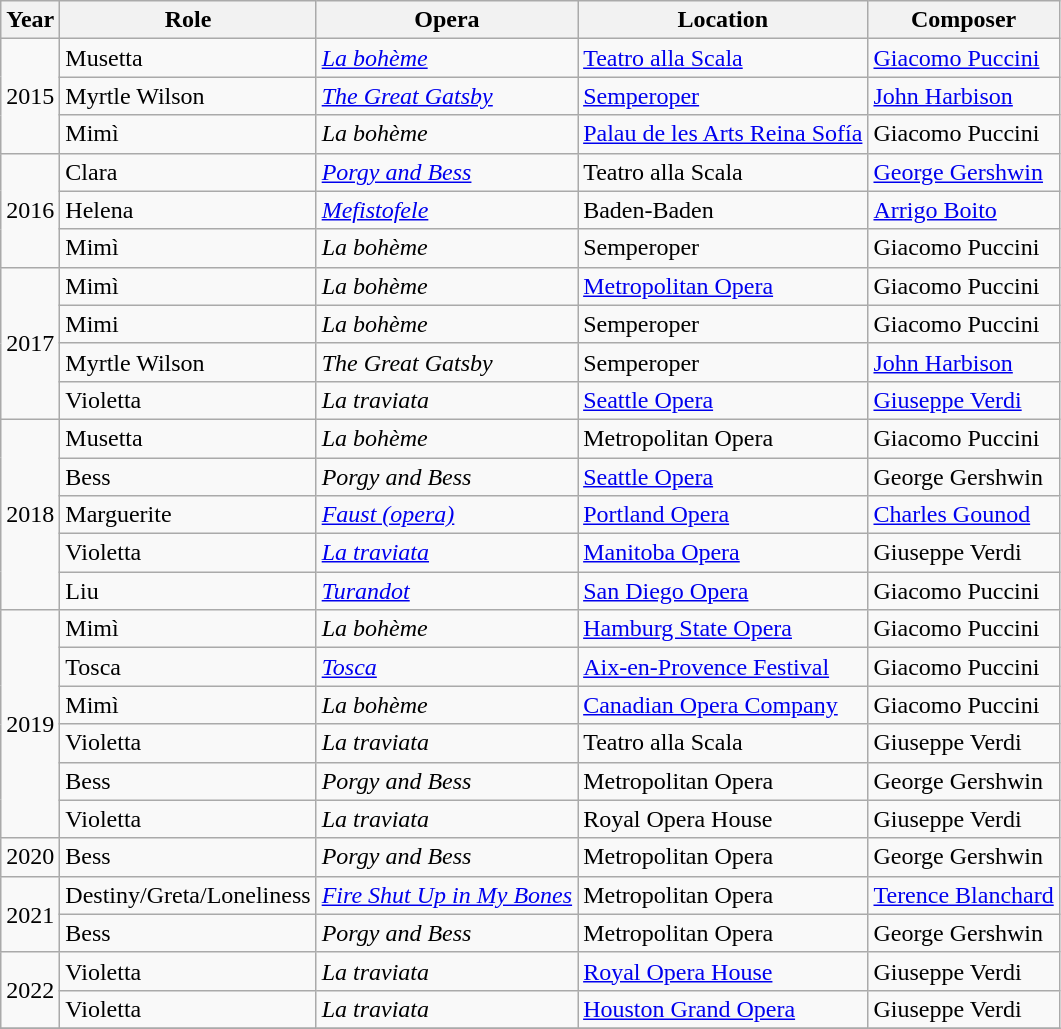<table class="wikitable">
<tr>
<th>Year</th>
<th>Role</th>
<th>Opera</th>
<th>Location</th>
<th>Composer</th>
</tr>
<tr>
<td rowspan="3">2015</td>
<td>Musetta</td>
<td><em><a href='#'>La bohème</a></em></td>
<td><a href='#'>Teatro alla Scala</a></td>
<td><a href='#'>Giacomo Puccini</a></td>
</tr>
<tr>
<td>Myrtle Wilson</td>
<td><em><a href='#'>The Great Gatsby</a></em></td>
<td><a href='#'>Semperoper</a></td>
<td><a href='#'>John Harbison</a></td>
</tr>
<tr>
<td>Mimì</td>
<td><em>La bohème</em></td>
<td><a href='#'>Palau de les Arts Reina Sofía</a></td>
<td>Giacomo Puccini</td>
</tr>
<tr>
<td rowspan="3">2016</td>
<td>Clara</td>
<td><em><a href='#'>Porgy and Bess</a></em></td>
<td>Teatro alla Scala</td>
<td><a href='#'>George Gershwin</a></td>
</tr>
<tr>
<td>Helena</td>
<td><em><a href='#'>Mefistofele</a></em></td>
<td>Baden-Baden</td>
<td><a href='#'>Arrigo Boito</a></td>
</tr>
<tr>
<td>Mimì</td>
<td><em>La bohème</em></td>
<td>Semperoper</td>
<td>Giacomo Puccini</td>
</tr>
<tr>
<td rowspan="4">2017</td>
<td>Mimì</td>
<td><em>La bohème</em></td>
<td><a href='#'>Metropolitan Opera</a></td>
<td>Giacomo Puccini</td>
</tr>
<tr>
<td>Mimi</td>
<td><em>La bohème</em></td>
<td>Semperoper</td>
<td>Giacomo Puccini</td>
</tr>
<tr>
<td>Myrtle Wilson</td>
<td><em>The Great Gatsby</em></td>
<td>Semperoper</td>
<td><a href='#'>John Harbison</a></td>
</tr>
<tr>
<td>Violetta</td>
<td><em>La traviata</em></td>
<td><a href='#'>Seattle Opera</a></td>
<td><a href='#'>Giuseppe Verdi</a></td>
</tr>
<tr>
<td rowspan="5">2018</td>
<td>Musetta</td>
<td><em>La bohème</em></td>
<td>Metropolitan Opera</td>
<td>Giacomo Puccini</td>
</tr>
<tr>
<td>Bess</td>
<td><em>Porgy and Bess</em></td>
<td><a href='#'>Seattle Opera</a></td>
<td>George Gershwin</td>
</tr>
<tr>
<td>Marguerite</td>
<td><em><a href='#'>Faust (opera)</a></em></td>
<td><a href='#'>Portland Opera</a></td>
<td><a href='#'>Charles Gounod</a></td>
</tr>
<tr>
<td>Violetta</td>
<td><em><a href='#'>La traviata</a></em></td>
<td><a href='#'>Manitoba Opera</a></td>
<td>Giuseppe Verdi</td>
</tr>
<tr>
<td>Liu</td>
<td><em><a href='#'>Turandot</a></em></td>
<td><a href='#'>San Diego Opera</a></td>
<td>Giacomo Puccini</td>
</tr>
<tr>
<td rowspan="6">2019</td>
<td>Mimì</td>
<td><em>La bohème</em></td>
<td><a href='#'>Hamburg State Opera</a></td>
<td>Giacomo Puccini</td>
</tr>
<tr>
<td>Tosca</td>
<td><em><a href='#'>Tosca</a></em></td>
<td><a href='#'>Aix-en-Provence Festival</a></td>
<td>Giacomo Puccini</td>
</tr>
<tr>
<td>Mimì</td>
<td><em>La bohème</em></td>
<td><a href='#'>Canadian Opera Company</a></td>
<td>Giacomo Puccini</td>
</tr>
<tr>
<td>Violetta</td>
<td><em>La traviata</em></td>
<td>Teatro alla Scala</td>
<td>Giuseppe Verdi</td>
</tr>
<tr>
<td>Bess</td>
<td><em>Porgy and Bess</em></td>
<td>Metropolitan Opera</td>
<td>George Gershwin</td>
</tr>
<tr>
<td>Violetta</td>
<td><em>La traviata</em></td>
<td>Royal Opera House</td>
<td>Giuseppe Verdi</td>
</tr>
<tr>
<td>2020</td>
<td>Bess</td>
<td><em>Porgy and Bess</em></td>
<td>Metropolitan Opera</td>
<td>George Gershwin</td>
</tr>
<tr>
<td rowspan="2">2021</td>
<td>Destiny/Greta/Loneliness</td>
<td><em><a href='#'>Fire Shut Up in My Bones</a></em></td>
<td>Metropolitan Opera</td>
<td><a href='#'>Terence Blanchard</a></td>
</tr>
<tr>
<td>Bess</td>
<td><em>Porgy and Bess</em></td>
<td>Metropolitan Opera</td>
<td>George Gershwin</td>
</tr>
<tr>
<td rowspan="2">2022</td>
<td>Violetta</td>
<td><em>La traviata</em></td>
<td><a href='#'>Royal Opera House</a></td>
<td>Giuseppe Verdi</td>
</tr>
<tr>
<td>Violetta</td>
<td><em>La traviata</em></td>
<td><a href='#'>Houston Grand Opera</a></td>
<td>Giuseppe Verdi</td>
</tr>
<tr>
</tr>
</table>
